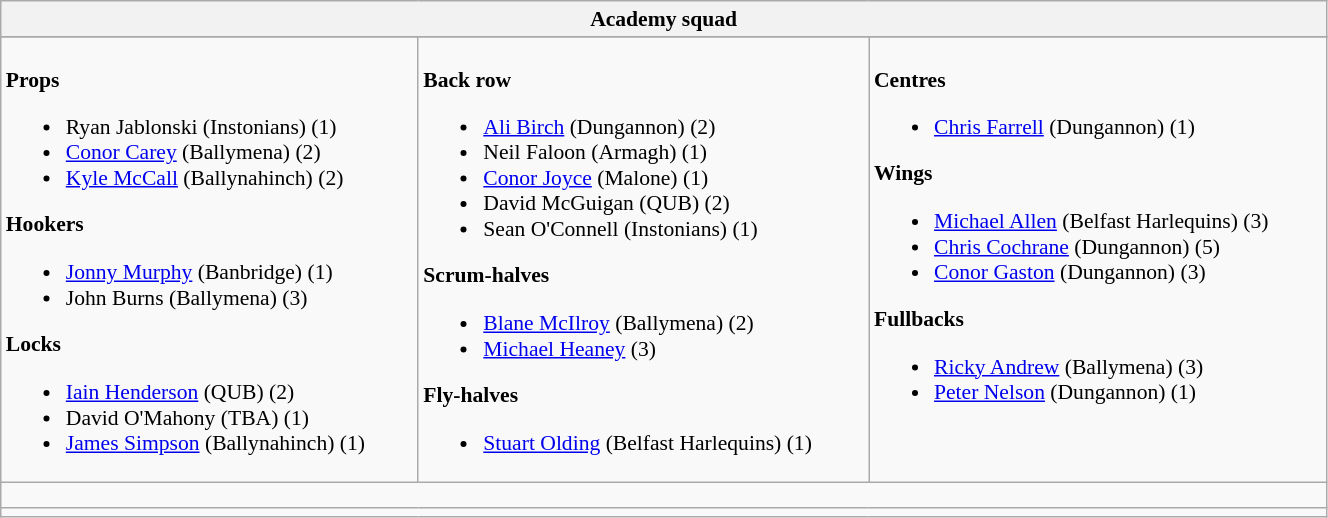<table class="wikitable" style="text-align:left; font-size:90%; width:70%">
<tr>
<th colspan="100%">Academy squad</th>
</tr>
<tr>
</tr>
<tr valign="top">
<td><br><strong>Props</strong><ul><li> Ryan Jablonski (Instonians) (1)</li><li> <a href='#'>Conor Carey</a> (Ballymena) (2)</li><li> <a href='#'>Kyle McCall</a> (Ballynahinch) (2)</li></ul><strong>Hookers</strong><ul><li> <a href='#'>Jonny Murphy</a> (Banbridge) (1)</li><li> John Burns (Ballymena) (3)</li></ul><strong>Locks</strong><ul><li> <a href='#'>Iain Henderson</a> (QUB) (2)</li><li> David O'Mahony (TBA) (1)</li><li> <a href='#'>James Simpson</a> (Ballynahinch) (1)</li></ul></td>
<td><br><strong>Back row</strong><ul><li> <a href='#'>Ali Birch</a> (Dungannon) (2)</li><li> Neil Faloon (Armagh) (1)</li><li> <a href='#'>Conor Joyce</a> (Malone) (1)</li><li> David McGuigan (QUB) (2)</li><li> Sean O'Connell (Instonians) (1)</li></ul><strong>Scrum-halves</strong><ul><li> <a href='#'>Blane McIlroy</a> (Ballymena) (2)</li><li> <a href='#'>Michael Heaney</a> (3)</li></ul><strong>Fly-halves</strong><ul><li> <a href='#'>Stuart Olding</a> (Belfast Harlequins) (1)</li></ul></td>
<td><br><strong>Centres</strong><ul><li> <a href='#'>Chris Farrell</a> (Dungannon) (1)</li></ul><strong>Wings</strong><ul><li> <a href='#'>Michael Allen</a> (Belfast Harlequins) (3)</li><li> <a href='#'>Chris Cochrane</a> (Dungannon) (5)</li><li> <a href='#'>Conor Gaston</a> (Dungannon) (3)</li></ul><strong>Fullbacks</strong><ul><li> <a href='#'>Ricky Andrew</a> (Ballymena) (3)</li><li> <a href='#'>Peter Nelson</a> (Dungannon) (1)</li></ul></td>
</tr>
<tr>
<td colspan="100%" style="height: 10px;"></td>
</tr>
<tr>
<td colspan="100%" style="text-align:center;"></td>
</tr>
</table>
